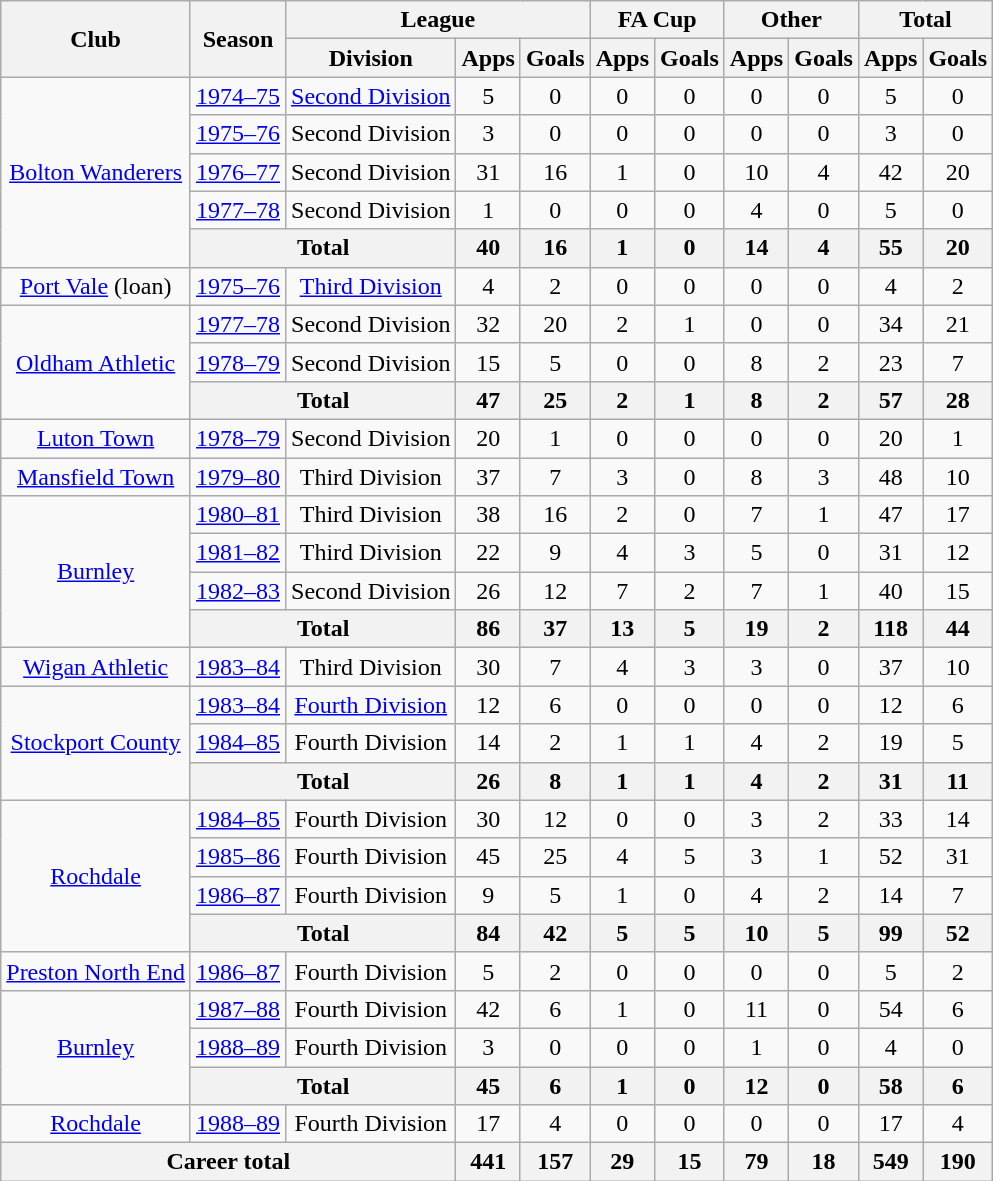<table class="wikitable" style="text-align: center;">
<tr>
<th rowspan="2">Club</th>
<th rowspan="2">Season</th>
<th colspan="3">League</th>
<th colspan="2">FA Cup</th>
<th colspan="2">Other</th>
<th colspan="2">Total</th>
</tr>
<tr>
<th>Division</th>
<th>Apps</th>
<th>Goals</th>
<th>Apps</th>
<th>Goals</th>
<th>Apps</th>
<th>Goals</th>
<th>Apps</th>
<th>Goals</th>
</tr>
<tr>
<td rowspan="5"><a href='#'>Bolton Wanderers</a></td>
<td><a href='#'>1974–75</a></td>
<td><a href='#'>Second Division</a></td>
<td>5</td>
<td>0</td>
<td>0</td>
<td>0</td>
<td>0</td>
<td>0</td>
<td>5</td>
<td>0</td>
</tr>
<tr>
<td><a href='#'>1975–76</a></td>
<td>Second Division</td>
<td>3</td>
<td>0</td>
<td>0</td>
<td>0</td>
<td>0</td>
<td>0</td>
<td>3</td>
<td>0</td>
</tr>
<tr>
<td><a href='#'>1976–77</a></td>
<td>Second Division</td>
<td>31</td>
<td>16</td>
<td>1</td>
<td>0</td>
<td>10</td>
<td>4</td>
<td>42</td>
<td>20</td>
</tr>
<tr>
<td><a href='#'>1977–78</a></td>
<td>Second Division</td>
<td>1</td>
<td>0</td>
<td>0</td>
<td>0</td>
<td>4</td>
<td>0</td>
<td>5</td>
<td>0</td>
</tr>
<tr>
<th colspan="2">Total</th>
<th>40</th>
<th>16</th>
<th>1</th>
<th>0</th>
<th>14</th>
<th>4</th>
<th>55</th>
<th>20</th>
</tr>
<tr>
<td><a href='#'>Port Vale</a> (loan)</td>
<td><a href='#'>1975–76</a></td>
<td><a href='#'>Third Division</a></td>
<td>4</td>
<td>2</td>
<td>0</td>
<td>0</td>
<td>0</td>
<td>0</td>
<td>4</td>
<td>2</td>
</tr>
<tr>
<td rowspan="3"><a href='#'>Oldham Athletic</a></td>
<td><a href='#'>1977–78</a></td>
<td>Second Division</td>
<td>32</td>
<td>20</td>
<td>2</td>
<td>1</td>
<td>0</td>
<td>0</td>
<td>34</td>
<td>21</td>
</tr>
<tr>
<td><a href='#'>1978–79</a></td>
<td>Second Division</td>
<td>15</td>
<td>5</td>
<td>0</td>
<td>0</td>
<td>8</td>
<td>2</td>
<td>23</td>
<td>7</td>
</tr>
<tr>
<th colspan="2">Total</th>
<th>47</th>
<th>25</th>
<th>2</th>
<th>1</th>
<th>8</th>
<th>2</th>
<th>57</th>
<th>28</th>
</tr>
<tr>
<td><a href='#'>Luton Town</a></td>
<td><a href='#'>1978–79</a></td>
<td>Second Division</td>
<td>20</td>
<td>1</td>
<td>0</td>
<td>0</td>
<td>0</td>
<td>0</td>
<td>20</td>
<td>1</td>
</tr>
<tr>
<td><a href='#'>Mansfield Town</a></td>
<td><a href='#'>1979–80</a></td>
<td>Third Division</td>
<td>37</td>
<td>7</td>
<td>3</td>
<td>0</td>
<td>8</td>
<td>3</td>
<td>48</td>
<td>10</td>
</tr>
<tr>
<td rowspan="4"><a href='#'>Burnley</a></td>
<td><a href='#'>1980–81</a></td>
<td>Third Division</td>
<td>38</td>
<td>16</td>
<td>2</td>
<td>0</td>
<td>7</td>
<td>1</td>
<td>47</td>
<td>17</td>
</tr>
<tr>
<td><a href='#'>1981–82</a></td>
<td>Third Division</td>
<td>22</td>
<td>9</td>
<td>4</td>
<td>3</td>
<td>5</td>
<td>0</td>
<td>31</td>
<td>12</td>
</tr>
<tr>
<td><a href='#'>1982–83</a></td>
<td>Second Division</td>
<td>26</td>
<td>12</td>
<td>7</td>
<td>2</td>
<td>7</td>
<td>1</td>
<td>40</td>
<td>15</td>
</tr>
<tr>
<th colspan="2">Total</th>
<th>86</th>
<th>37</th>
<th>13</th>
<th>5</th>
<th>19</th>
<th>2</th>
<th>118</th>
<th>44</th>
</tr>
<tr>
<td><a href='#'>Wigan Athletic</a></td>
<td><a href='#'>1983–84</a></td>
<td>Third Division</td>
<td>30</td>
<td>7</td>
<td>4</td>
<td>3</td>
<td>3</td>
<td>0</td>
<td>37</td>
<td>10</td>
</tr>
<tr>
<td rowspan="3"><a href='#'>Stockport County</a></td>
<td><a href='#'>1983–84</a></td>
<td><a href='#'>Fourth Division</a></td>
<td>12</td>
<td>6</td>
<td>0</td>
<td>0</td>
<td>0</td>
<td>0</td>
<td>12</td>
<td>6</td>
</tr>
<tr>
<td><a href='#'>1984–85</a></td>
<td>Fourth Division</td>
<td>14</td>
<td>2</td>
<td>1</td>
<td>1</td>
<td>4</td>
<td>2</td>
<td>19</td>
<td>5</td>
</tr>
<tr>
<th colspan="2">Total</th>
<th>26</th>
<th>8</th>
<th>1</th>
<th>1</th>
<th>4</th>
<th>2</th>
<th>31</th>
<th>11</th>
</tr>
<tr>
<td rowspan="4"><a href='#'>Rochdale</a></td>
<td><a href='#'>1984–85</a></td>
<td>Fourth Division</td>
<td>30</td>
<td>12</td>
<td>0</td>
<td>0</td>
<td>3</td>
<td>2</td>
<td>33</td>
<td>14</td>
</tr>
<tr>
<td><a href='#'>1985–86</a></td>
<td>Fourth Division</td>
<td>45</td>
<td>25</td>
<td>4</td>
<td>5</td>
<td>3</td>
<td>1</td>
<td>52</td>
<td>31</td>
</tr>
<tr>
<td><a href='#'>1986–87</a></td>
<td>Fourth Division</td>
<td>9</td>
<td>5</td>
<td>1</td>
<td>0</td>
<td>4</td>
<td>2</td>
<td>14</td>
<td>7</td>
</tr>
<tr>
<th colspan="2">Total</th>
<th>84</th>
<th>42</th>
<th>5</th>
<th>5</th>
<th>10</th>
<th>5</th>
<th>99</th>
<th>52</th>
</tr>
<tr>
<td><a href='#'>Preston North End</a></td>
<td><a href='#'>1986–87</a></td>
<td>Fourth Division</td>
<td>5</td>
<td>2</td>
<td>0</td>
<td>0</td>
<td>0</td>
<td>0</td>
<td>5</td>
<td>2</td>
</tr>
<tr>
<td rowspan="3"><a href='#'>Burnley</a></td>
<td><a href='#'>1987–88</a></td>
<td>Fourth Division</td>
<td>42</td>
<td>6</td>
<td>1</td>
<td>0</td>
<td>11</td>
<td>0</td>
<td>54</td>
<td>6</td>
</tr>
<tr>
<td><a href='#'>1988–89</a></td>
<td>Fourth Division</td>
<td>3</td>
<td>0</td>
<td>0</td>
<td>0</td>
<td>1</td>
<td>0</td>
<td>4</td>
<td>0</td>
</tr>
<tr>
<th colspan="2">Total</th>
<th>45</th>
<th>6</th>
<th>1</th>
<th>0</th>
<th>12</th>
<th>0</th>
<th>58</th>
<th>6</th>
</tr>
<tr>
<td><a href='#'>Rochdale</a></td>
<td><a href='#'>1988–89</a></td>
<td>Fourth Division</td>
<td>17</td>
<td>4</td>
<td>0</td>
<td>0</td>
<td>0</td>
<td>0</td>
<td>17</td>
<td>4</td>
</tr>
<tr>
<th colspan="3">Career total</th>
<th>441</th>
<th>157</th>
<th>29</th>
<th>15</th>
<th>79</th>
<th>18</th>
<th>549</th>
<th>190</th>
</tr>
</table>
